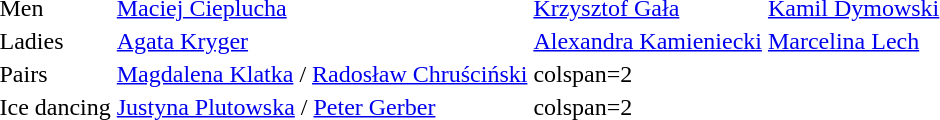<table>
<tr>
<td>Men</td>
<td><a href='#'>Maciej Cieplucha</a></td>
<td><a href='#'>Krzysztof Gała</a></td>
<td><a href='#'>Kamil Dymowski</a></td>
</tr>
<tr>
<td>Ladies</td>
<td><a href='#'>Agata Kryger</a></td>
<td><a href='#'>Alexandra Kamieniecki</a></td>
<td><a href='#'>Marcelina Lech</a></td>
</tr>
<tr>
<td>Pairs</td>
<td><a href='#'>Magdalena Klatka</a> / <a href='#'>Radosław Chruściński</a></td>
<td>colspan=2 </td>
</tr>
<tr>
<td>Ice dancing</td>
<td><a href='#'>Justyna Plutowska</a> / <a href='#'>Peter Gerber</a></td>
<td>colspan=2 </td>
</tr>
</table>
